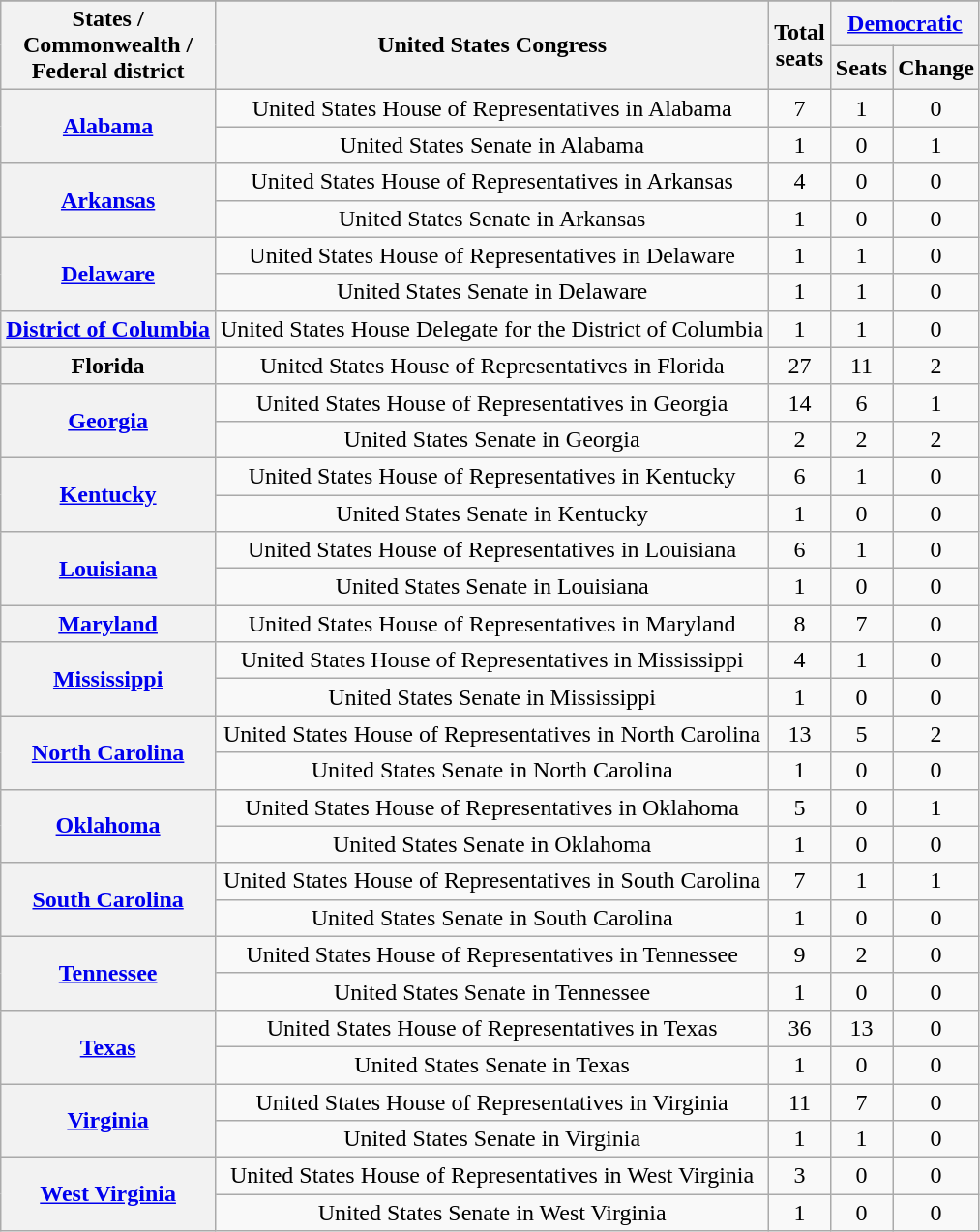<table class="wikitable sortable" style="text-align:center">
<tr valign=bottom>
</tr>
<tr>
<th rowspan=2>States /<br>Commonwealth /<br>Federal district</th>
<th rowspan=2>United States Congress</th>
<th rowspan=2>Total<br>seats</th>
<th colspan=2 ><a href='#'>Democratic</a></th>
</tr>
<tr>
<th>Seats</th>
<th>Change</th>
</tr>
<tr>
<th rowspan=2><a href='#'>Alabama</a></th>
<td>United States House of Representatives in Alabama</td>
<td>7</td>
<td>1</td>
<td>0</td>
</tr>
<tr>
<td>United States Senate in Alabama</td>
<td>1</td>
<td>0</td>
<td>1</td>
</tr>
<tr>
<th rowspan=2><a href='#'>Arkansas</a></th>
<td>United States House of Representatives in Arkansas</td>
<td>4</td>
<td>0</td>
<td>0</td>
</tr>
<tr>
<td>United States Senate in Arkansas</td>
<td>1</td>
<td>0</td>
<td>0</td>
</tr>
<tr>
<th rowspan=2><a href='#'>Delaware</a></th>
<td>United States House of Representatives in Delaware</td>
<td>1</td>
<td>1</td>
<td>0</td>
</tr>
<tr>
<td>United States Senate in Delaware</td>
<td>1</td>
<td>1</td>
<td>0</td>
</tr>
<tr>
<th><a href='#'>District of Columbia</a></th>
<td>United States House Delegate for the District of Columbia</td>
<td>1</td>
<td>1</td>
<td>0</td>
</tr>
<tr>
<th>Florida</th>
<td>United States House of Representatives in Florida</td>
<td>27</td>
<td>11</td>
<td>2</td>
</tr>
<tr>
<th rowspan=2><a href='#'>Georgia</a></th>
<td>United States House of Representatives in Georgia</td>
<td>14</td>
<td>6</td>
<td>1</td>
</tr>
<tr>
<td>United States Senate in Georgia</td>
<td>2</td>
<td>2</td>
<td>2</td>
</tr>
<tr>
<th rowspan=2><a href='#'>Kentucky</a></th>
<td>United States House of Representatives in Kentucky</td>
<td>6</td>
<td>1</td>
<td>0</td>
</tr>
<tr>
<td>United States Senate in Kentucky</td>
<td>1</td>
<td>0</td>
<td>0</td>
</tr>
<tr>
<th rowspan=2><a href='#'>Louisiana</a></th>
<td>United States House of Representatives in Louisiana</td>
<td>6</td>
<td>1</td>
<td>0</td>
</tr>
<tr>
<td>United States Senate in Louisiana</td>
<td>1</td>
<td>0</td>
<td>0</td>
</tr>
<tr>
<th><a href='#'>Maryland</a></th>
<td>United States House of Representatives in Maryland</td>
<td>8</td>
<td>7</td>
<td>0</td>
</tr>
<tr>
<th rowspan=2><a href='#'>Mississippi</a></th>
<td>United States House of Representatives in Mississippi</td>
<td>4</td>
<td>1</td>
<td>0</td>
</tr>
<tr>
<td>United States Senate in Mississippi</td>
<td>1</td>
<td>0</td>
<td>0</td>
</tr>
<tr>
<th rowspan=2><a href='#'>North Carolina</a></th>
<td>United States House of Representatives in North Carolina</td>
<td>13</td>
<td>5</td>
<td>2</td>
</tr>
<tr>
<td>United States Senate in North Carolina</td>
<td>1</td>
<td>0</td>
<td>0</td>
</tr>
<tr>
<th rowspan=2><a href='#'>Oklahoma</a></th>
<td>United States House of Representatives in Oklahoma</td>
<td>5</td>
<td>0</td>
<td>1</td>
</tr>
<tr>
<td>United States Senate in Oklahoma</td>
<td>1</td>
<td>0</td>
<td>0</td>
</tr>
<tr>
<th rowspan=2><a href='#'>South Carolina</a></th>
<td>United States House of Representatives in South Carolina</td>
<td>7</td>
<td>1</td>
<td>1</td>
</tr>
<tr>
<td>United States Senate in South Carolina</td>
<td>1</td>
<td>0</td>
<td>0</td>
</tr>
<tr>
<th rowspan=2><a href='#'>Tennessee</a></th>
<td>United States House of Representatives in Tennessee</td>
<td>9</td>
<td>2</td>
<td>0</td>
</tr>
<tr>
<td>United States Senate in Tennessee</td>
<td>1</td>
<td>0</td>
<td>0</td>
</tr>
<tr>
<th rowspan=2><a href='#'>Texas</a></th>
<td>United States House of Representatives in Texas</td>
<td>36</td>
<td>13</td>
<td>0</td>
</tr>
<tr>
<td>United States Senate in Texas</td>
<td>1</td>
<td>0</td>
<td>0</td>
</tr>
<tr>
<th rowspan=2><a href='#'>Virginia</a></th>
<td>United States House of Representatives in Virginia</td>
<td>11</td>
<td>7</td>
<td>0</td>
</tr>
<tr>
<td>United States Senate in Virginia</td>
<td>1</td>
<td>1</td>
<td>0</td>
</tr>
<tr>
<th rowspan=2><a href='#'>West Virginia</a></th>
<td>United States House of Representatives in West Virginia</td>
<td>3</td>
<td>0</td>
<td>0</td>
</tr>
<tr>
<td>United States Senate in West Virginia</td>
<td>1</td>
<td>0</td>
<td>0</td>
</tr>
</table>
